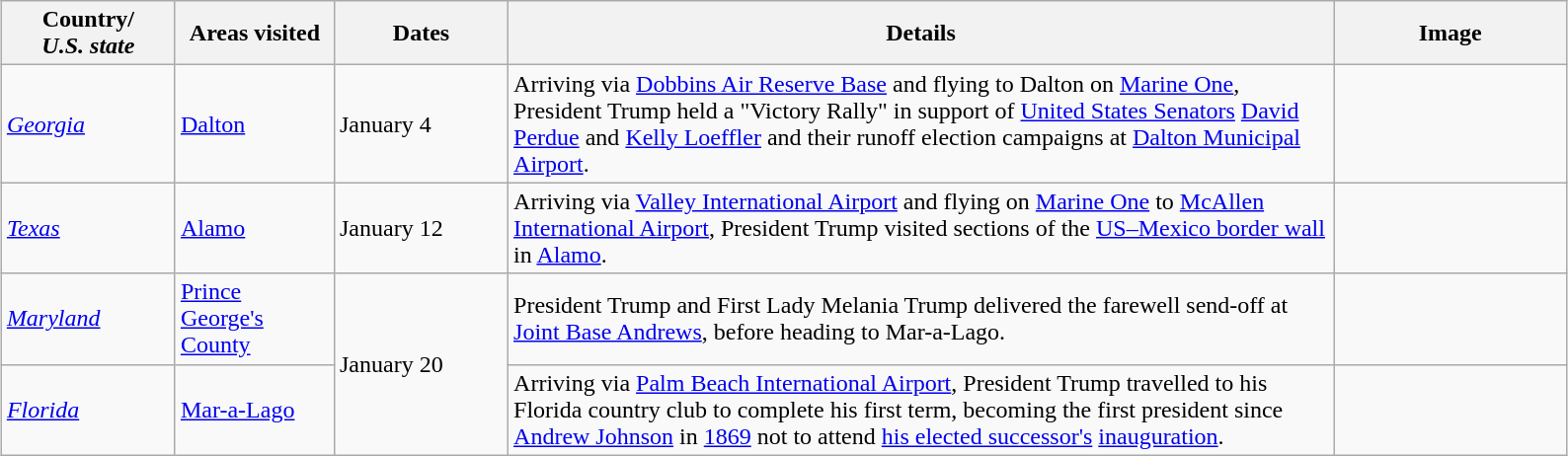<table class="wikitable" style="margin: 1em auto 1em auto">
<tr>
<th width="110">Country/<br><em>U.S. state</em></th>
<th width="100">Areas visited</th>
<th width="110">Dates</th>
<th width="550">Details</th>
<th width="150">Image</th>
</tr>
<tr>
<td> <em><a href='#'>Georgia</a></em></td>
<td><a href='#'>Dalton</a></td>
<td>January 4</td>
<td>Arriving via <a href='#'>Dobbins Air Reserve Base</a> and flying to Dalton on <a href='#'>Marine One</a>, President Trump held a "Victory Rally" in support of <a href='#'>United States Senators</a> <a href='#'>David Perdue</a> and <a href='#'>Kelly Loeffler</a> and their runoff election campaigns at <a href='#'>Dalton Municipal Airport</a>.</td>
<td></td>
</tr>
<tr>
<td> <em><a href='#'>Texas</a></em></td>
<td><a href='#'>Alamo</a></td>
<td>January 12</td>
<td>Arriving via <a href='#'>Valley International Airport</a> and flying on <a href='#'>Marine One</a> to <a href='#'>McAllen International Airport</a>, President Trump visited sections of the <a href='#'>US–Mexico border wall</a> in <a href='#'>Alamo</a>.</td>
<td></td>
</tr>
<tr>
<td> <em><a href='#'>Maryland</a></em></td>
<td><a href='#'>Prince George's County</a></td>
<td rowspan=2>January 20</td>
<td>President Trump and First Lady Melania Trump delivered the farewell send-off at <a href='#'>Joint Base Andrews</a>, before heading to Mar-a-Lago.</td>
<td></td>
</tr>
<tr>
<td> <em><a href='#'>Florida</a></em></td>
<td><a href='#'>Mar-a-Lago</a></td>
<td>Arriving via <a href='#'>Palm Beach International Airport</a>, President Trump travelled to his Florida country club to complete his first term, becoming the first president since <a href='#'>Andrew Johnson</a> in <a href='#'>1869</a> not to attend <a href='#'>his elected successor's</a> <a href='#'>inauguration</a>.</td>
<td></td>
</tr>
</table>
